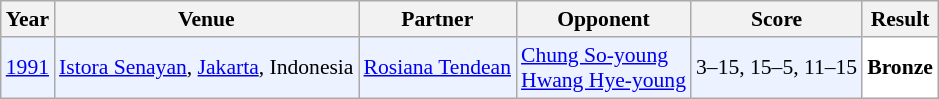<table class="sortable wikitable" style="font-size: 90%;">
<tr>
<th>Year</th>
<th>Venue</th>
<th>Partner</th>
<th>Opponent</th>
<th>Score</th>
<th>Result</th>
</tr>
<tr style="background:#ECF2FF">
<td align="center"><a href='#'>1991</a></td>
<td align="left"><a href='#'>Istora Senayan</a>, <a href='#'>Jakarta</a>, Indonesia</td>
<td align="left"> <a href='#'>Rosiana Tendean</a></td>
<td align="left"> <a href='#'>Chung So-young</a><br> <a href='#'>Hwang Hye-young</a></td>
<td align="left">3–15, 15–5, 11–15</td>
<td style="text-align:left; background:white"> <strong>Bronze</strong></td>
</tr>
</table>
